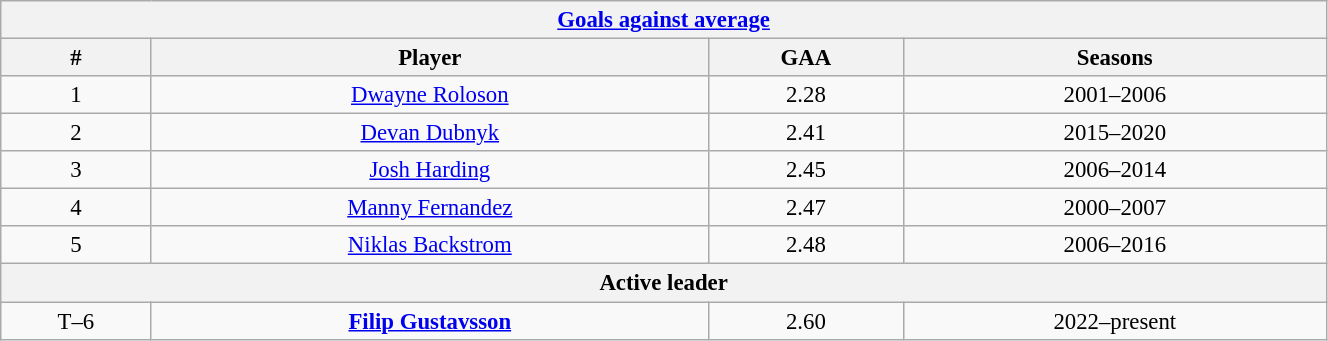<table class="wikitable" style="text-align: center; font-size: 95%" width="70%">
<tr>
<th colspan="4"><a href='#'>Goals against average</a></th>
</tr>
<tr>
<th>#</th>
<th>Player</th>
<th>GAA</th>
<th>Seasons</th>
</tr>
<tr>
<td>1</td>
<td><a href='#'>Dwayne Roloson</a></td>
<td>2.28</td>
<td>2001–2006</td>
</tr>
<tr>
<td>2</td>
<td><a href='#'>Devan Dubnyk</a></td>
<td>2.41</td>
<td>2015–2020</td>
</tr>
<tr>
<td>3</td>
<td><a href='#'>Josh Harding</a></td>
<td>2.45</td>
<td>2006–2014</td>
</tr>
<tr>
<td>4</td>
<td><a href='#'>Manny Fernandez</a></td>
<td>2.47</td>
<td>2000–2007</td>
</tr>
<tr>
<td>5</td>
<td><a href='#'>Niklas Backstrom</a></td>
<td>2.48</td>
<td>2006–2016</td>
</tr>
<tr>
<th colspan="4">Active leader</th>
</tr>
<tr>
<td>T–6</td>
<td><strong><a href='#'>Filip Gustavsson</a></strong></td>
<td>2.60</td>
<td>2022–present</td>
</tr>
</table>
